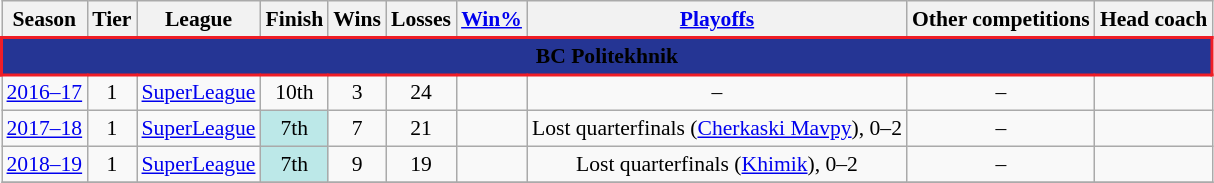<table class="wikitable plainrowheaders" style="text-align:center; font-size:90%" summary="Season (sortable), Team, Conference, Conference finish (sortable), Division, Division finish (sortable), Wins (sortable), Losses (sortable), Win% (sortable), GB (sortable), Playoffs, Awards and Head coach">
<tr>
<th scope="col">Season</th>
<th scope="col">Tier</th>
<th scope="col">League</th>
<th scope="col">Finish</th>
<th scope="col">Wins</th>
<th scope="col">Losses</th>
<th scope="col"><a href='#'>Win%</a></th>
<th scope="col" class="unsortable"><a href='#'>Playoffs</a></th>
<th scope="col" class="unsortable">Other competitions</th>
<th scope="col">Head coach</th>
</tr>
<tr>
<td colspan="12" align=center style="border:2px solid #EF1D26; background-color:#253594"><span><strong>BC Politekhnik</strong></span></td>
</tr>
<tr>
<td><a href='#'>2016–17</a></td>
<td>1</td>
<td><a href='#'>SuperLeague</a></td>
<td>10th</td>
<td>3</td>
<td>24</td>
<td></td>
<td>–</td>
<td>–</td>
<td></td>
</tr>
<tr>
<td><a href='#'>2017–18</a></td>
<td>1</td>
<td><a href='#'>SuperLeague</a></td>
<td bgcolor="bce8e8">7th</td>
<td>7</td>
<td>21</td>
<td></td>
<td>Lost quarterfinals (<a href='#'>Cherkaski Mavpy</a>), 0–2</td>
<td>–</td>
<td></td>
</tr>
<tr>
<td><a href='#'>2018–19</a></td>
<td>1</td>
<td><a href='#'>SuperLeague</a></td>
<td bgcolor="bce8e8">7th</td>
<td>9</td>
<td>19</td>
<td></td>
<td>Lost quarterfinals (<a href='#'>Khimik</a>), 0–2</td>
<td>–</td>
<td></td>
</tr>
<tr>
</tr>
</table>
